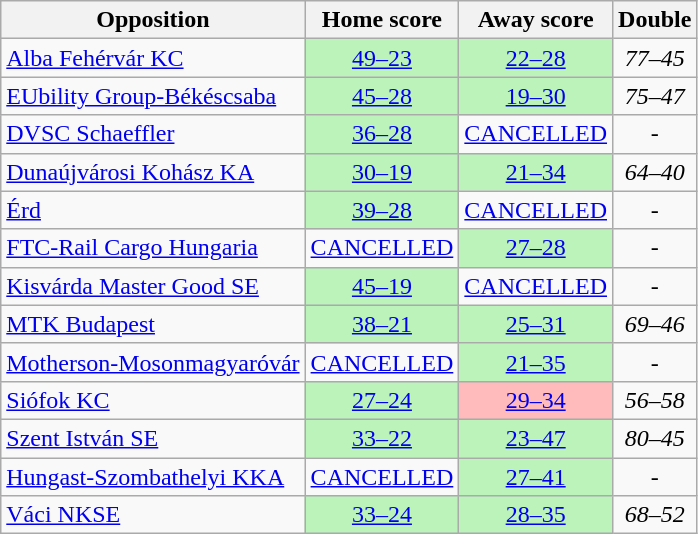<table class="wikitable" style="text-align: center">
<tr>
<th>Opposition</th>
<th>Home score</th>
<th>Away score</th>
<th>Double</th>
</tr>
<tr>
<td align="left"><a href='#'>Alba Fehérvár KC</a></td>
<td bgcolor=#BBF3BB><a href='#'>49–23</a></td>
<td bgcolor=#BBF3BB><a href='#'>22–28</a></td>
<td><em>77–45</em></td>
</tr>
<tr>
<td align="left"><a href='#'>EUbility Group-Békéscsaba</a></td>
<td bgcolor=#BBF3BB><a href='#'>45–28</a></td>
<td bgcolor=#BBF3BB><a href='#'>19–30</a></td>
<td><em>75–47</em></td>
</tr>
<tr>
<td align="left"><a href='#'>DVSC Schaeffler</a></td>
<td bgcolor=#BBF3BB><a href='#'>36–28</a></td>
<td><a href='#'>CANCELLED</a></td>
<td><em> -</em></td>
</tr>
<tr>
<td align="left"><a href='#'>Dunaújvárosi Kohász KA</a></td>
<td bgcolor=#BBF3BB><a href='#'>30–19</a></td>
<td bgcolor=#BBF3BB><a href='#'>21–34</a></td>
<td><em>64–40</em></td>
</tr>
<tr>
<td align="left"><a href='#'>Érd</a></td>
<td bgcolor=#BBF3BB><a href='#'>39–28</a></td>
<td><a href='#'>CANCELLED</a></td>
<td><em> -</em></td>
</tr>
<tr>
<td align="left"><a href='#'>FTC-Rail Cargo Hungaria</a></td>
<td><a href='#'>CANCELLED</a></td>
<td bgcolor=#BBF3BB><a href='#'>27–28</a></td>
<td><em> -</em></td>
</tr>
<tr>
<td align="left"><a href='#'>Kisvárda Master Good SE</a></td>
<td bgcolor=#BBF3BB><a href='#'>45–19</a></td>
<td><a href='#'>CANCELLED</a></td>
<td><em> -</em></td>
</tr>
<tr>
<td align="left"><a href='#'>MTK Budapest</a></td>
<td bgcolor=#BBF3BB><a href='#'>38–21</a></td>
<td bgcolor=#BBF3BB><a href='#'>25–31</a></td>
<td><em>69–46</em></td>
</tr>
<tr>
<td align="left"><a href='#'>Motherson-Mosonmagyaróvár</a></td>
<td><a href='#'>CANCELLED</a></td>
<td bgcolor=#BBF3BB><a href='#'>21–35</a></td>
<td><em> -</em></td>
</tr>
<tr>
<td align="left"><a href='#'>Siófok KC</a></td>
<td bgcolor=#BBF3BB><a href='#'>27–24</a></td>
<td bgcolor=#FFBBBB><a href='#'>29–34</a></td>
<td><em>56–58</em></td>
</tr>
<tr>
<td align="left"><a href='#'>Szent István SE</a></td>
<td bgcolor=#BBF3BB><a href='#'>33–22</a></td>
<td bgcolor=#BBF3BB><a href='#'>23–47</a></td>
<td><em>80–45</em></td>
</tr>
<tr>
<td align="left"><a href='#'>Hungast-Szombathelyi KKA</a></td>
<td><a href='#'>CANCELLED</a></td>
<td bgcolor=#BBF3BB><a href='#'>27–41</a></td>
<td><em> -</em></td>
</tr>
<tr>
<td align="left"><a href='#'>Váci NKSE</a></td>
<td bgcolor=#BBF3BB><a href='#'>33–24</a></td>
<td bgcolor=#BBF3BB><a href='#'>28–35</a></td>
<td><em>68–52</em></td>
</tr>
</table>
